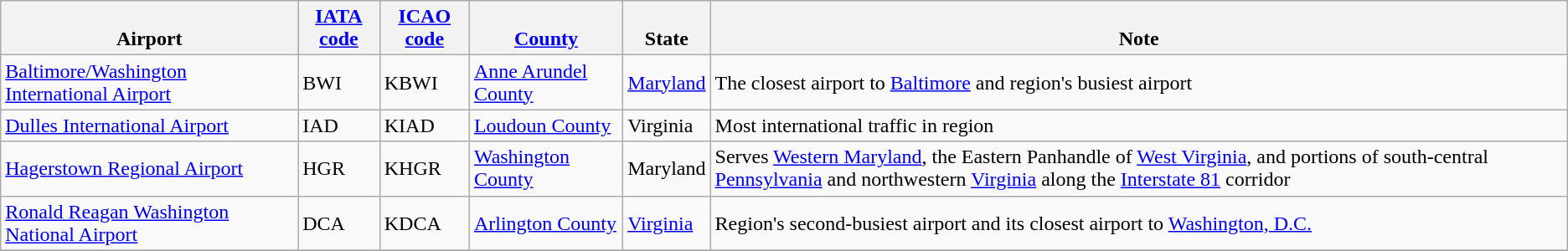<table class="wikitable">
<tr>
<th valign=bottom>Airport</th>
<th valign=bottom><a href='#'>IATA code</a></th>
<th valign=bottom><a href='#'>ICAO code</a></th>
<th valign=bottom><a href='#'>County</a></th>
<th valign=bottom>State</th>
<th valign=bottom>Note</th>
</tr>
<tr>
<td><a href='#'>Baltimore/Washington International Airport</a></td>
<td>BWI</td>
<td>KBWI</td>
<td><a href='#'>Anne Arundel County</a></td>
<td><a href='#'>Maryland</a></td>
<td>The closest airport to <a href='#'>Baltimore</a> and region's busiest airport</td>
</tr>
<tr>
<td><a href='#'>Dulles International Airport</a></td>
<td>IAD</td>
<td>KIAD</td>
<td><a href='#'>Loudoun County</a></td>
<td>Virginia</td>
<td>Most international traffic in region</td>
</tr>
<tr>
<td><a href='#'>Hagerstown Regional Airport</a></td>
<td>HGR</td>
<td>KHGR</td>
<td><a href='#'>Washington County</a></td>
<td>Maryland</td>
<td>Serves <a href='#'>Western Maryland</a>, the Eastern Panhandle of <a href='#'>West Virginia</a>, and portions of south-central <a href='#'>Pennsylvania</a> and northwestern <a href='#'>Virginia</a> along the <a href='#'>Interstate 81</a> corridor</td>
</tr>
<tr>
<td><a href='#'>Ronald Reagan Washington National Airport</a></td>
<td>DCA</td>
<td>KDCA</td>
<td><a href='#'>Arlington County</a></td>
<td><a href='#'>Virginia</a></td>
<td>Region's second-busiest airport and its closest airport to <a href='#'>Washington, D.C.</a></td>
</tr>
<tr>
</tr>
</table>
